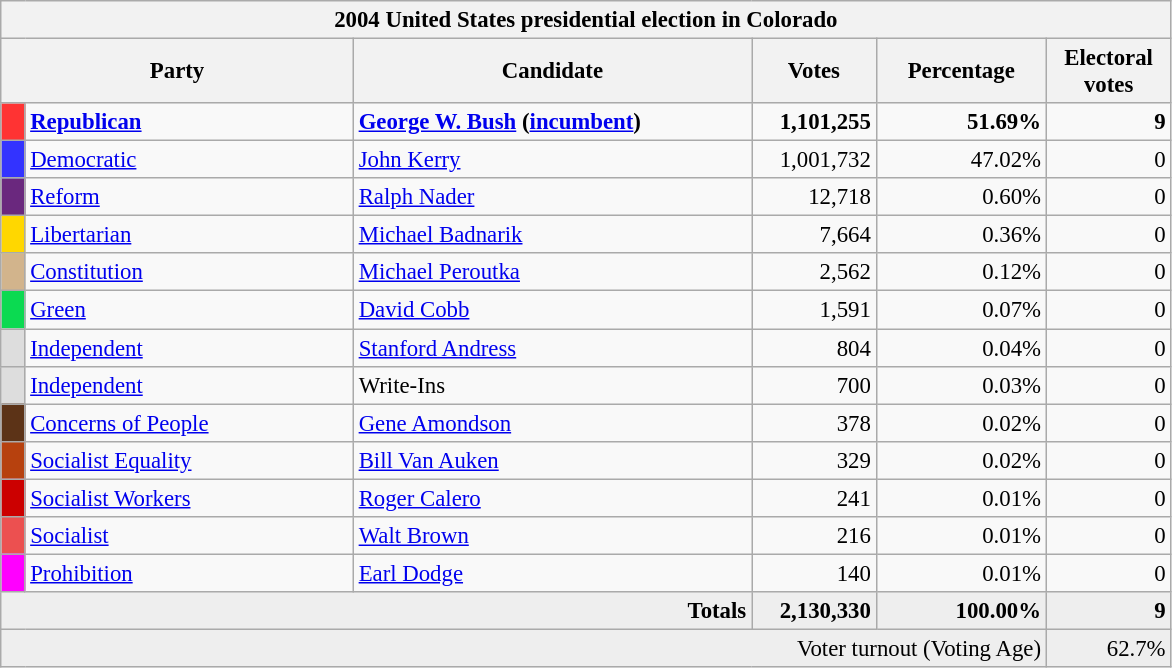<table class="wikitable" style="font-size: 95%;">
<tr>
<th colspan="6">2004 United States presidential election in Colorado</th>
</tr>
<tr>
<th colspan="2" style="width: 15em">Party</th>
<th style="width: 17em">Candidate</th>
<th style="width: 5em">Votes</th>
<th style="width: 7em">Percentage</th>
<th style="width: 5em">Electoral votes</th>
</tr>
<tr>
<th style="background-color:#FF3333; width: 3px"></th>
<td style="width: 130px"><strong><a href='#'>Republican</a></strong></td>
<td><strong><a href='#'>George W. Bush</a> (<a href='#'>incumbent</a>)</strong></td>
<td align="right"><strong>1,101,255</strong></td>
<td align="right"><strong>51.69%</strong></td>
<td align="right"><strong>9</strong></td>
</tr>
<tr>
<th style="background-color:#3333FF; width: 3px"></th>
<td style="width: 130px"><a href='#'>Democratic</a></td>
<td><a href='#'>John Kerry</a></td>
<td align="right">1,001,732</td>
<td align="right">47.02%</td>
<td align="right">0</td>
</tr>
<tr>
<th style="background:#6a287e; width:3px;"></th>
<td style="width: 130px"><a href='#'>Reform</a></td>
<td><a href='#'>Ralph Nader</a></td>
<td align="right">12,718</td>
<td align="right">0.60%</td>
<td align="right">0</td>
</tr>
<tr>
<th style="background-color:#FFD700; width: 3px"></th>
<td style="width: 130px"><a href='#'>Libertarian</a></td>
<td><a href='#'>Michael Badnarik</a></td>
<td align="right">7,664</td>
<td align="right">0.36%</td>
<td align="right">0</td>
</tr>
<tr>
<th style="background-color:#D2B48C; width: 3px"></th>
<td style="width: 130px"><a href='#'>Constitution</a></td>
<td><a href='#'>Michael Peroutka</a></td>
<td align="right">2,562</td>
<td align="right">0.12%</td>
<td align="right">0</td>
</tr>
<tr>
<th style="background-color:#0BDA51; width: 3px"></th>
<td style="width: 130px"><a href='#'>Green</a></td>
<td><a href='#'>David Cobb</a></td>
<td align="right">1,591</td>
<td align="right">0.07%</td>
<td align="right">0</td>
</tr>
<tr>
<th style="background-color:#DDDDDD; width: 3px"></th>
<td style="width: 130px"><a href='#'>Independent</a></td>
<td><a href='#'>Stanford Andress</a></td>
<td align="right">804</td>
<td align="right">0.04%</td>
<td align="right">0</td>
</tr>
<tr>
<th style="background-color:#DDDDDD; width: 3px"></th>
<td style="width: 130px"><a href='#'>Independent</a></td>
<td>Write-Ins</td>
<td align="right">700</td>
<td align="right">0.03%</td>
<td align="right">0</td>
</tr>
<tr>
<th style="background-color:#5C3317; width: 3px"></th>
<td style="width: 130px"><a href='#'>Concerns of People</a></td>
<td><a href='#'>Gene Amondson</a></td>
<td align="right">378</td>
<td align="right">0.02%</td>
<td align="right">0</td>
</tr>
<tr>
<th style="background-color:#B7410E; width: 3px"></th>
<td style="width: 130px"><a href='#'>Socialist Equality</a></td>
<td><a href='#'>Bill Van Auken</a></td>
<td align="right">329</td>
<td align="right">0.02%</td>
<td align="right">0</td>
</tr>
<tr>
<th style="background-color:#CC0000; width: 3px"></th>
<td style="width: 130px"><a href='#'>Socialist Workers</a></td>
<td><a href='#'>Roger Calero</a></td>
<td align="right">241</td>
<td align="right">0.01%</td>
<td align="right">0</td>
</tr>
<tr>
<th style="background-color:#EC5050; width: 3px"></th>
<td style="width: 130px"><a href='#'>Socialist</a></td>
<td><a href='#'>Walt Brown</a></td>
<td align="right">216</td>
<td align="right">0.01%</td>
<td align="right">0</td>
</tr>
<tr>
<th style="background-color:#FF00FF; width: 3px"></th>
<td style="width: 130px"><a href='#'>Prohibition</a></td>
<td><a href='#'>Earl Dodge</a></td>
<td align="right">140</td>
<td align="right">0.01%</td>
<td align="right">0</td>
</tr>
<tr bgcolor="#EEEEEE">
<td colspan="3" align="right"><strong>Totals</strong></td>
<td align="right"><strong>2,130,330</strong></td>
<td align="right"><strong>100.00%</strong></td>
<td align="right"><strong>9</strong></td>
</tr>
<tr bgcolor="#EEEEEE">
<td colspan="5" align="right">Voter turnout (Voting Age)</td>
<td colspan="1" align="right">62.7%</td>
</tr>
</table>
